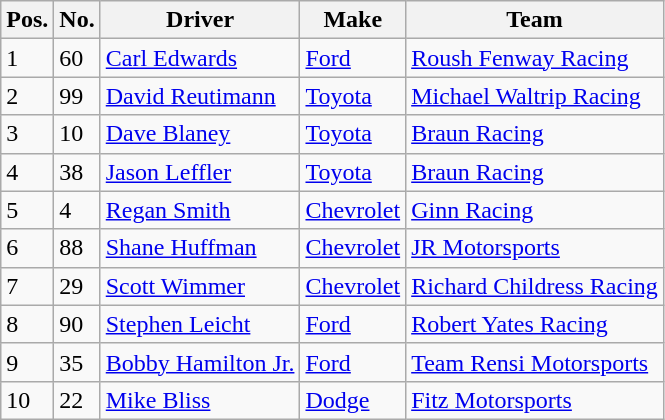<table class="wikitable">
<tr>
<th>Pos.</th>
<th>No.</th>
<th>Driver</th>
<th>Make</th>
<th>Team</th>
</tr>
<tr>
<td>1</td>
<td>60</td>
<td><a href='#'>Carl Edwards</a></td>
<td><a href='#'>Ford</a></td>
<td><a href='#'>Roush Fenway Racing</a></td>
</tr>
<tr>
<td>2</td>
<td>99</td>
<td><a href='#'>David Reutimann</a></td>
<td><a href='#'>Toyota</a></td>
<td><a href='#'>Michael Waltrip Racing</a></td>
</tr>
<tr>
<td>3</td>
<td>10</td>
<td><a href='#'>Dave Blaney</a></td>
<td><a href='#'>Toyota</a></td>
<td><a href='#'>Braun Racing</a></td>
</tr>
<tr>
<td>4</td>
<td>38</td>
<td><a href='#'>Jason Leffler</a></td>
<td><a href='#'>Toyota</a></td>
<td><a href='#'>Braun Racing</a></td>
</tr>
<tr>
<td>5</td>
<td>4</td>
<td><a href='#'>Regan Smith</a></td>
<td><a href='#'>Chevrolet</a></td>
<td><a href='#'>Ginn Racing</a></td>
</tr>
<tr>
<td>6</td>
<td>88</td>
<td><a href='#'>Shane Huffman</a></td>
<td><a href='#'>Chevrolet</a></td>
<td><a href='#'>JR Motorsports</a></td>
</tr>
<tr>
<td>7</td>
<td>29</td>
<td><a href='#'>Scott Wimmer</a></td>
<td><a href='#'>Chevrolet</a></td>
<td><a href='#'>Richard Childress Racing</a></td>
</tr>
<tr>
<td>8</td>
<td>90</td>
<td><a href='#'>Stephen Leicht</a></td>
<td><a href='#'>Ford</a></td>
<td><a href='#'>Robert Yates Racing</a></td>
</tr>
<tr>
<td>9</td>
<td>35</td>
<td><a href='#'>Bobby Hamilton Jr.</a></td>
<td><a href='#'>Ford</a></td>
<td><a href='#'>Team Rensi Motorsports</a></td>
</tr>
<tr>
<td>10</td>
<td>22</td>
<td><a href='#'>Mike Bliss</a></td>
<td><a href='#'>Dodge</a></td>
<td><a href='#'>Fitz Motorsports</a></td>
</tr>
</table>
